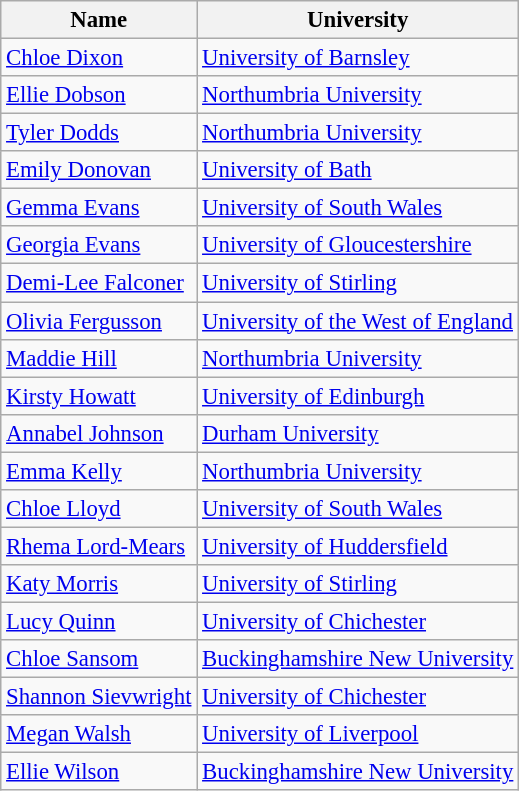<table class="wikitable sortable" style="font-size:95%;">
<tr>
<th>Name</th>
<th>University</th>
</tr>
<tr>
<td><a href='#'>Chloe Dixon</a></td>
<td><a href='#'>University of Barnsley</a></td>
</tr>
<tr>
<td><a href='#'>Ellie Dobson</a></td>
<td><a href='#'>Northumbria University</a></td>
</tr>
<tr>
<td><a href='#'>Tyler Dodds</a></td>
<td><a href='#'>Northumbria University</a></td>
</tr>
<tr>
<td><a href='#'>Emily Donovan</a></td>
<td><a href='#'>University of Bath</a></td>
</tr>
<tr>
<td><a href='#'>Gemma Evans</a></td>
<td><a href='#'>University of South Wales</a></td>
</tr>
<tr>
<td><a href='#'>Georgia Evans</a></td>
<td><a href='#'>University of Gloucestershire</a></td>
</tr>
<tr>
<td><a href='#'>Demi-Lee Falconer</a></td>
<td><a href='#'>University of Stirling</a></td>
</tr>
<tr>
<td><a href='#'>Olivia Fergusson</a></td>
<td><a href='#'>University of the West of England</a></td>
</tr>
<tr>
<td><a href='#'>Maddie Hill</a></td>
<td><a href='#'>Northumbria University</a></td>
</tr>
<tr>
<td><a href='#'>Kirsty Howatt</a></td>
<td><a href='#'>University of Edinburgh</a></td>
</tr>
<tr>
<td><a href='#'>Annabel Johnson</a></td>
<td><a href='#'>Durham University</a></td>
</tr>
<tr>
<td><a href='#'>Emma Kelly</a></td>
<td><a href='#'>Northumbria University</a></td>
</tr>
<tr>
<td><a href='#'>Chloe Lloyd</a></td>
<td><a href='#'>University of South Wales</a></td>
</tr>
<tr>
<td><a href='#'>Rhema Lord-Mears</a></td>
<td><a href='#'>University of Huddersfield</a></td>
</tr>
<tr>
<td><a href='#'>Katy Morris</a></td>
<td><a href='#'>University of Stirling</a></td>
</tr>
<tr>
<td><a href='#'>Lucy Quinn</a></td>
<td><a href='#'>University of Chichester</a></td>
</tr>
<tr>
<td><a href='#'>Chloe Sansom</a></td>
<td><a href='#'>Buckinghamshire New University</a></td>
</tr>
<tr>
<td><a href='#'>Shannon Sievwright</a></td>
<td><a href='#'>University of Chichester</a></td>
</tr>
<tr>
<td><a href='#'>Megan Walsh</a></td>
<td><a href='#'>University of Liverpool</a></td>
</tr>
<tr>
<td><a href='#'>Ellie Wilson</a></td>
<td><a href='#'>Buckinghamshire New University</a></td>
</tr>
</table>
